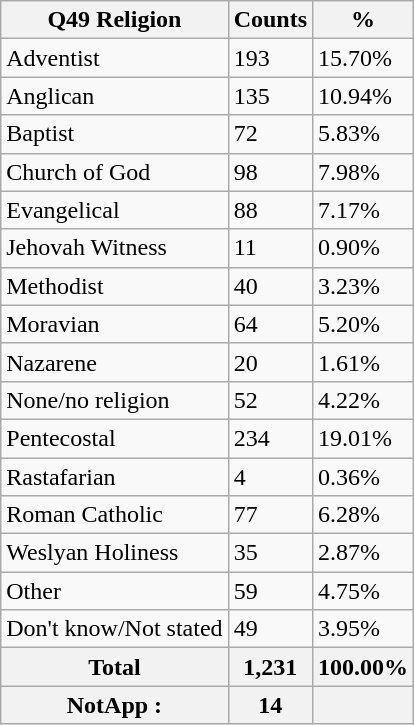<table class="wikitable">
<tr>
<th>Q49 Religion</th>
<th>Counts</th>
<th>%</th>
</tr>
<tr>
<td>Adventist</td>
<td>193</td>
<td>15.70%</td>
</tr>
<tr>
<td>Anglican</td>
<td>135</td>
<td>10.94%</td>
</tr>
<tr>
<td>Baptist</td>
<td>72</td>
<td>5.83%</td>
</tr>
<tr>
<td>Church of God</td>
<td>98</td>
<td>7.98%</td>
</tr>
<tr>
<td>Evangelical</td>
<td>88</td>
<td>7.17%</td>
</tr>
<tr>
<td>Jehovah Witness</td>
<td>11</td>
<td>0.90%</td>
</tr>
<tr>
<td>Methodist</td>
<td>40</td>
<td>3.23%</td>
</tr>
<tr>
<td>Moravian</td>
<td>64</td>
<td>5.20%</td>
</tr>
<tr>
<td>Nazarene</td>
<td>20</td>
<td>1.61%</td>
</tr>
<tr>
<td>None/no religion</td>
<td>52</td>
<td>4.22%</td>
</tr>
<tr>
<td>Pentecostal</td>
<td>234</td>
<td>19.01%</td>
</tr>
<tr>
<td>Rastafarian</td>
<td>4</td>
<td>0.36%</td>
</tr>
<tr>
<td>Roman Catholic</td>
<td>77</td>
<td>6.28%</td>
</tr>
<tr>
<td>Weslyan Holiness</td>
<td>35</td>
<td>2.87%</td>
</tr>
<tr>
<td>Other</td>
<td>59</td>
<td>4.75%</td>
</tr>
<tr>
<td>Don't know/Not stated</td>
<td>49</td>
<td>3.95%</td>
</tr>
<tr>
<th>Total</th>
<th>1,231</th>
<th>100.00%</th>
</tr>
<tr>
<th>NotApp :</th>
<th>14</th>
<th></th>
</tr>
</table>
